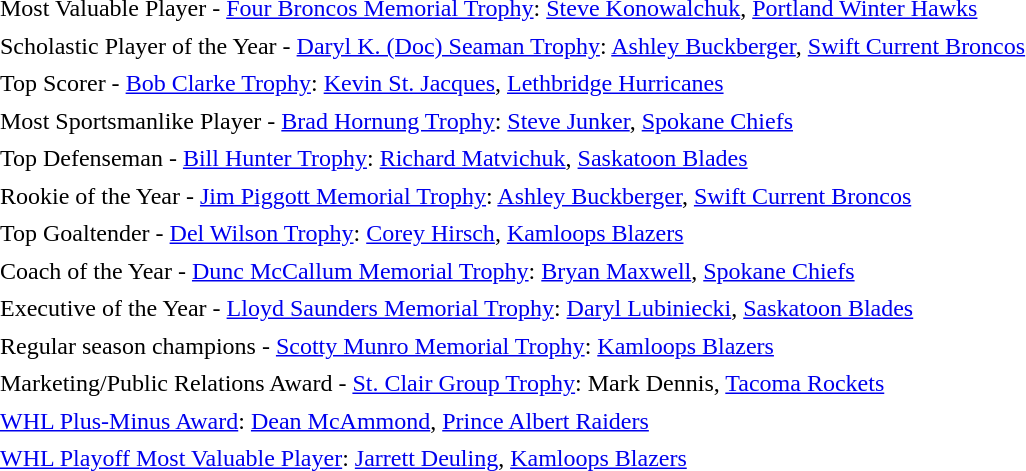<table cellpadding="3" cellspacing="1">
<tr>
<td>Most Valuable Player - <a href='#'>Four Broncos Memorial Trophy</a>: <a href='#'>Steve Konowalchuk</a>, <a href='#'>Portland Winter Hawks</a></td>
</tr>
<tr>
<td>Scholastic Player of the Year - <a href='#'>Daryl K. (Doc) Seaman Trophy</a>: <a href='#'>Ashley Buckberger</a>, <a href='#'>Swift Current Broncos</a></td>
</tr>
<tr>
<td>Top Scorer - <a href='#'>Bob Clarke Trophy</a>: <a href='#'>Kevin St. Jacques</a>, <a href='#'>Lethbridge Hurricanes</a></td>
</tr>
<tr>
<td>Most Sportsmanlike Player - <a href='#'>Brad Hornung Trophy</a>: <a href='#'>Steve Junker</a>, <a href='#'>Spokane Chiefs</a></td>
</tr>
<tr>
<td>Top Defenseman - <a href='#'>Bill Hunter Trophy</a>: <a href='#'>Richard Matvichuk</a>, <a href='#'>Saskatoon Blades</a></td>
</tr>
<tr>
<td>Rookie of the Year - <a href='#'>Jim Piggott Memorial Trophy</a>: <a href='#'>Ashley Buckberger</a>, <a href='#'>Swift Current Broncos</a></td>
</tr>
<tr>
<td>Top Goaltender - <a href='#'>Del Wilson Trophy</a>: <a href='#'>Corey Hirsch</a>, <a href='#'>Kamloops Blazers</a></td>
</tr>
<tr>
<td>Coach of the Year - <a href='#'>Dunc McCallum Memorial Trophy</a>: <a href='#'>Bryan Maxwell</a>, <a href='#'>Spokane Chiefs</a></td>
</tr>
<tr>
<td>Executive of the Year - <a href='#'>Lloyd Saunders Memorial Trophy</a>: <a href='#'>Daryl Lubiniecki</a>, <a href='#'>Saskatoon Blades</a></td>
</tr>
<tr>
<td>Regular season champions - <a href='#'>Scotty Munro Memorial Trophy</a>: <a href='#'>Kamloops Blazers</a></td>
</tr>
<tr>
<td>Marketing/Public Relations Award - <a href='#'>St. Clair Group Trophy</a>: Mark Dennis, <a href='#'>Tacoma Rockets</a></td>
</tr>
<tr>
<td><a href='#'>WHL Plus-Minus Award</a>: <a href='#'>Dean McAmmond</a>, <a href='#'>Prince Albert Raiders</a></td>
</tr>
<tr>
<td><a href='#'>WHL Playoff Most Valuable Player</a>: <a href='#'>Jarrett Deuling</a>, <a href='#'>Kamloops Blazers</a></td>
</tr>
</table>
